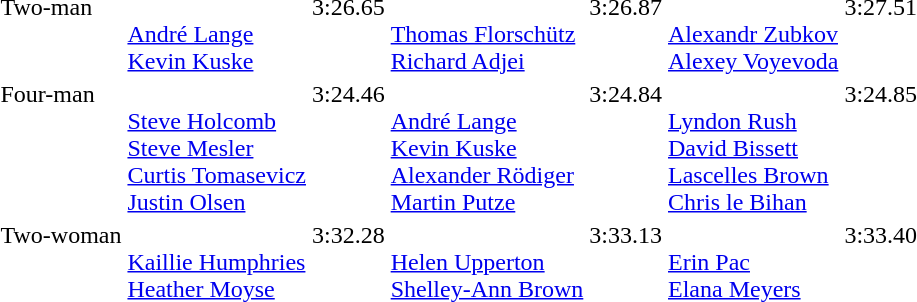<table>
<tr valign="top">
<td>Two-man <br></td>
<td><br><a href='#'>André Lange</a><br><a href='#'>Kevin Kuske</a></td>
<td>3:26.65</td>
<td><br><a href='#'>Thomas Florschütz</a><br><a href='#'>Richard Adjei</a></td>
<td>3:26.87</td>
<td><br><a href='#'>Alexandr Zubkov</a><br><a href='#'>Alexey Voyevoda</a></td>
<td>3:27.51</td>
</tr>
<tr valign="top">
<td>Four-man <br></td>
<td><br><a href='#'>Steve Holcomb</a> <br> <a href='#'>Steve Mesler</a><br><a href='#'>Curtis Tomasevicz</a><br><a href='#'>Justin Olsen</a></td>
<td>3:24.46</td>
<td><br><a href='#'>André Lange</a> <br> <a href='#'>Kevin Kuske</a><br><a href='#'>Alexander Rödiger</a><br><a href='#'>Martin Putze</a></td>
<td>3:24.84</td>
<td><br><a href='#'>Lyndon Rush</a> <br> <a href='#'>David Bissett</a><br><a href='#'>Lascelles Brown</a><br><a href='#'>Chris le Bihan</a></td>
<td>3:24.85</td>
</tr>
<tr valign="top">
<td>Two-woman <br></td>
<td><br><a href='#'>Kaillie Humphries</a><br> <a href='#'>Heather Moyse</a></td>
<td>3:32.28</td>
<td><br><a href='#'>Helen Upperton</a><br> <a href='#'>Shelley-Ann Brown</a></td>
<td>3:33.13</td>
<td><br><a href='#'>Erin Pac</a> <br> <a href='#'>Elana Meyers</a></td>
<td>3:33.40</td>
</tr>
</table>
